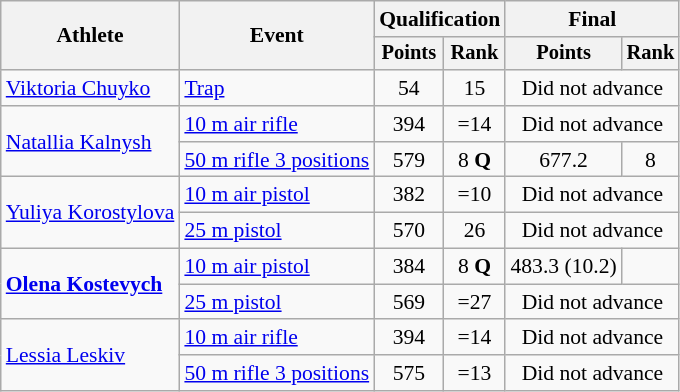<table class="wikitable" style="font-size:90%">
<tr>
<th rowspan="2">Athlete</th>
<th rowspan="2">Event</th>
<th colspan=2>Qualification</th>
<th colspan=2>Final</th>
</tr>
<tr style="font-size:95%">
<th>Points</th>
<th>Rank</th>
<th>Points</th>
<th>Rank</th>
</tr>
<tr align=center>
<td align=left><a href='#'>Viktoria Chuyko</a></td>
<td align=left><a href='#'>Trap</a></td>
<td>54</td>
<td>15</td>
<td colspan=2>Did not advance</td>
</tr>
<tr align=center>
<td align=left rowspan=2><a href='#'>Natallia Kalnysh</a></td>
<td align=left><a href='#'>10 m air rifle</a></td>
<td>394</td>
<td>=14</td>
<td colspan=2>Did not advance</td>
</tr>
<tr align=center>
<td align=left><a href='#'>50 m rifle 3 positions</a></td>
<td>579</td>
<td>8 <strong>Q</strong></td>
<td>677.2</td>
<td>8</td>
</tr>
<tr align=center>
<td align=left rowspan=2><a href='#'>Yuliya Korostylova</a></td>
<td align=left><a href='#'>10 m air pistol</a></td>
<td>382</td>
<td>=10</td>
<td colspan=2>Did not advance</td>
</tr>
<tr align=center>
<td align=left><a href='#'>25 m pistol</a></td>
<td>570</td>
<td>26</td>
<td colspan=2>Did not advance</td>
</tr>
<tr align=center>
<td align=left rowspan=2><strong><a href='#'>Olena Kostevych</a></strong></td>
<td align=left><a href='#'>10 m air pistol</a></td>
<td>384</td>
<td>8 <strong>Q</strong></td>
<td>483.3 (10.2)</td>
<td></td>
</tr>
<tr align=center>
<td align=left><a href='#'>25 m pistol</a></td>
<td>569</td>
<td>=27</td>
<td colspan=2>Did not advance</td>
</tr>
<tr align=center>
<td align=left rowspan=2><a href='#'>Lessia Leskiv</a></td>
<td align=left><a href='#'>10 m air rifle</a></td>
<td>394</td>
<td>=14</td>
<td colspan=2>Did not advance</td>
</tr>
<tr align=center>
<td align=left><a href='#'>50 m rifle 3 positions</a></td>
<td>575</td>
<td>=13</td>
<td colspan=2>Did not advance</td>
</tr>
</table>
